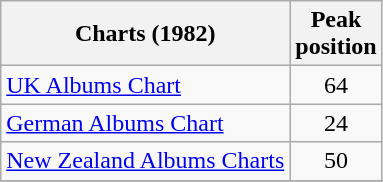<table class="wikitable sortable">
<tr>
<th scope="col">Charts (1982)</th>
<th scope="col">Peak<br>position</th>
</tr>
<tr>
<td><a href='#'>UK Albums Chart</a></td>
<td style="text-align:center;">64</td>
</tr>
<tr>
<td><a href='#'>German Albums Chart</a></td>
<td style="text-align:center;">24</td>
</tr>
<tr>
<td><a href='#'>New Zealand Albums Charts</a></td>
<td style="text-align:center;">50</td>
</tr>
<tr>
</tr>
</table>
